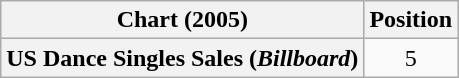<table class="wikitable plainrowheaders" style="text-align:center">
<tr>
<th scope="col">Chart (2005)</th>
<th scope="col">Position</th>
</tr>
<tr>
<th scope="row">US Dance Singles Sales (<em>Billboard</em>)</th>
<td>5</td>
</tr>
</table>
